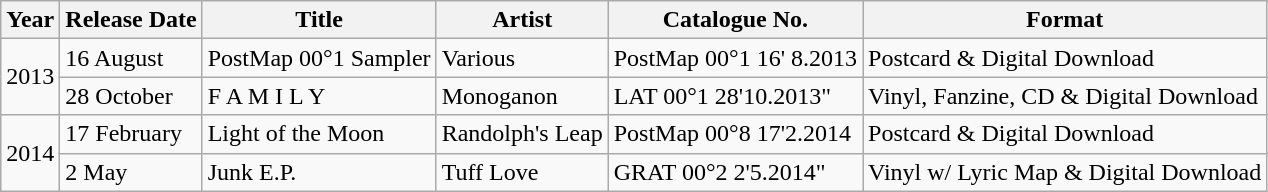<table class="wikitable">
<tr>
<th>Year</th>
<th>Release Date</th>
<th>Title</th>
<th>Artist</th>
<th>Catalogue No.</th>
<th>Format</th>
</tr>
<tr>
<td rowspan="2">2013</td>
<td>16 August</td>
<td>PostMap 00°1 Sampler</td>
<td>Various</td>
<td>PostMap 00°1 16' 8.2013</td>
<td>Postcard & Digital Download</td>
</tr>
<tr>
<td>28 October</td>
<td>F A M I L Y</td>
<td>Monoganon</td>
<td>LAT 00°1 28'10.2013"</td>
<td>Vinyl, Fanzine, CD & Digital Download</td>
</tr>
<tr>
<td rowspan="2">2014</td>
<td>17 February</td>
<td>Light of the Moon</td>
<td>Randolph's Leap</td>
<td>PostMap 00°8 17'2.2014</td>
<td>Postcard & Digital Download</td>
</tr>
<tr>
<td>2 May</td>
<td>Junk E.P.</td>
<td>Tuff Love</td>
<td>GRAT 00°2 2'5.2014"</td>
<td>Vinyl w/ Lyric Map & Digital Download</td>
</tr>
</table>
